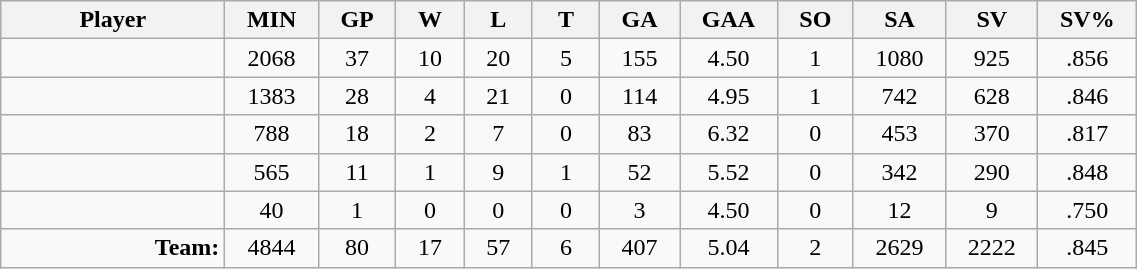<table class="wikitable sortable" width="60%">
<tr>
<th bgcolor="#DDDDFF" width="10%">Player</th>
<th width="3%" bgcolor="#DDDDFF" title="Minutes played">MIN</th>
<th width="3%" bgcolor="#DDDDFF" title="Games played in">GP</th>
<th width="3%" bgcolor="#DDDDFF" title="Wins">W</th>
<th width="3%" bgcolor="#DDDDFF"title="Losses">L</th>
<th width="3%" bgcolor="#DDDDFF" title="Ties">T</th>
<th width="3%" bgcolor="#DDDDFF" title="Goals against">GA</th>
<th width="3%" bgcolor="#DDDDFF" title="Goals against average">GAA</th>
<th width="3%" bgcolor="#DDDDFF"title="Shut-outs">SO</th>
<th width="3%" bgcolor="#DDDDFF" title="Shots against">SA</th>
<th width="3%" bgcolor="#DDDDFF" title="Shots saved">SV</th>
<th width="3%" bgcolor="#DDDDFF" title="Save percentage">SV%</th>
</tr>
<tr align="center">
<td align="right"></td>
<td>2068</td>
<td>37</td>
<td>10</td>
<td>20</td>
<td>5</td>
<td>155</td>
<td>4.50</td>
<td>1</td>
<td>1080</td>
<td>925</td>
<td>.856</td>
</tr>
<tr align="center">
<td align="right"></td>
<td>1383</td>
<td>28</td>
<td>4</td>
<td>21</td>
<td>0</td>
<td>114</td>
<td>4.95</td>
<td>1</td>
<td>742</td>
<td>628</td>
<td>.846</td>
</tr>
<tr align="center">
<td align="right"></td>
<td>788</td>
<td>18</td>
<td>2</td>
<td>7</td>
<td>0</td>
<td>83</td>
<td>6.32</td>
<td>0</td>
<td>453</td>
<td>370</td>
<td>.817</td>
</tr>
<tr align="center">
<td align="right"></td>
<td>565</td>
<td>11</td>
<td>1</td>
<td>9</td>
<td>1</td>
<td>52</td>
<td>5.52</td>
<td>0</td>
<td>342</td>
<td>290</td>
<td>.848</td>
</tr>
<tr align="center">
<td align="right"></td>
<td>40</td>
<td>1</td>
<td>0</td>
<td>0</td>
<td>0</td>
<td>3</td>
<td>4.50</td>
<td>0</td>
<td>12</td>
<td>9</td>
<td>.750</td>
</tr>
<tr align="center">
<td align="right"><strong>Team:</strong></td>
<td>4844</td>
<td>80</td>
<td>17</td>
<td>57</td>
<td>6</td>
<td>407</td>
<td>5.04</td>
<td>2</td>
<td>2629</td>
<td>2222</td>
<td>.845</td>
</tr>
</table>
